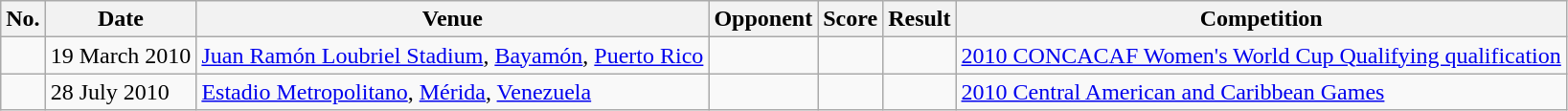<table class="wikitable">
<tr>
<th>No.</th>
<th>Date</th>
<th>Venue</th>
<th>Opponent</th>
<th>Score</th>
<th>Result</th>
<th>Competition</th>
</tr>
<tr>
<td></td>
<td>19 March 2010</td>
<td><a href='#'>Juan Ramón Loubriel Stadium</a>, <a href='#'>Bayamón</a>, <a href='#'>Puerto Rico</a></td>
<td></td>
<td></td>
<td></td>
<td><a href='#'>2010 CONCACAF Women's World Cup Qualifying qualification</a></td>
</tr>
<tr>
<td></td>
<td>28 July 2010</td>
<td><a href='#'>Estadio Metropolitano</a>, <a href='#'>Mérida</a>, <a href='#'>Venezuela</a></td>
<td></td>
<td></td>
<td></td>
<td><a href='#'>2010 Central American and Caribbean Games</a></td>
</tr>
</table>
